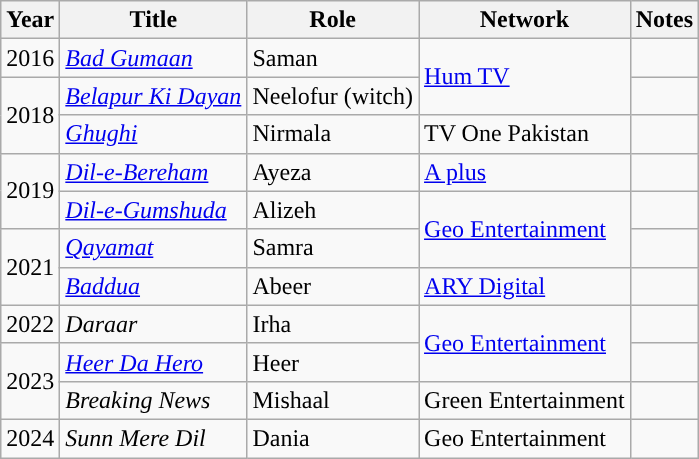<table class="wikitable">
<tr>
<th>Year</th>
<th>Title</th>
<th>Role</th>
<th>Network</th>
<th>Notes</th>
</tr>
<tr>
<td>2016</td>
<td><em><a href='#'>Bad Gumaan</a></em></td>
<td>Saman</td>
<td rowspan="2"><a href='#'>Hum TV</a></td>
<td></td>
</tr>
<tr>
<td rowspan="2">2018</td>
<td><em><a href='#'>Belapur Ki Dayan</a></em></td>
<td>Neelofur (witch)</td>
<td></td>
</tr>
<tr>
<td><em><a href='#'>Ghughi</a></em></td>
<td>Nirmala</td>
<td>TV One Pakistan</td>
<td></td>
</tr>
<tr>
<td rowspan="2">2019</td>
<td><em><a href='#'>Dil-e-Bereham</a></em></td>
<td>Ayeza</td>
<td><a href='#'>A plus</a></td>
<td></td>
</tr>
<tr>
<td><em><a href='#'>Dil-e-Gumshuda</a></em></td>
<td>Alizeh</td>
<td rowspan="2"><a href='#'>Geo Entertainment</a></td>
<td></td>
</tr>
<tr>
<td rowspan="2">2021</td>
<td><em><a href='#'>Qayamat</a></em></td>
<td>Samra</td>
<td></td>
</tr>
<tr>
<td><em><a href='#'>Baddua</a></em></td>
<td>Abeer</td>
<td><a href='#'>ARY Digital</a></td>
<td></td>
</tr>
<tr>
<td>2022</td>
<td><em>Daraar</em></td>
<td>Irha</td>
<td rowspan="2"><a href='#'>Geo Entertainment</a></td>
<td></td>
</tr>
<tr>
<td rowspan="2">2023</td>
<td><em><a href='#'>Heer Da Hero</a></em></td>
<td>Heer</td>
<td></td>
</tr>
<tr>
<td><em>Breaking News</em></td>
<td>Mishaal</td>
<td>Green Entertainment</td>
<td></td>
</tr>
<tr>
<td rowspan="1">2024</td>
<td><em>Sunn Mere Dil</em></td>
<td>Dania</td>
<td>Geo Entertainment</td>
<td></td>
</tr>
</table>
